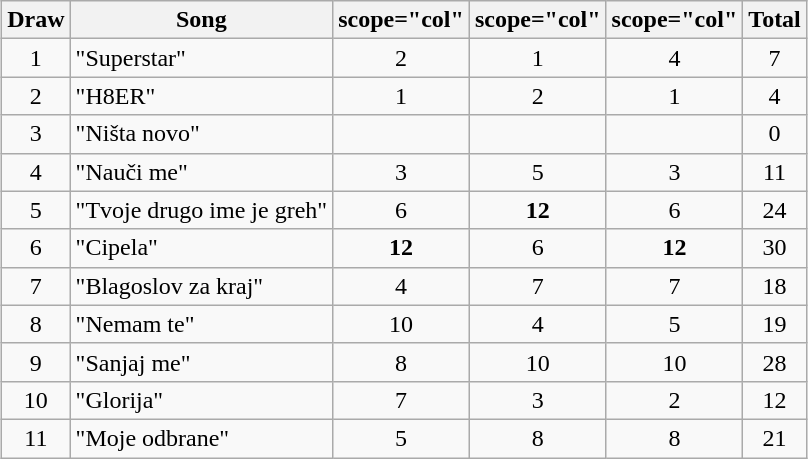<table class="wikitable collapsible" style="margin: 1em auto 1em auto; text-align:center;">
<tr>
<th>Draw</th>
<th>Song</th>
<th>scope="col" </th>
<th>scope="col" </th>
<th>scope="col" </th>
<th>Total</th>
</tr>
<tr>
<td>1</td>
<td align="left">"Superstar"</td>
<td>2</td>
<td>1</td>
<td>4</td>
<td>7</td>
</tr>
<tr>
<td>2</td>
<td align="left">"H8ER"</td>
<td>1</td>
<td>2</td>
<td>1</td>
<td>4</td>
</tr>
<tr>
<td>3</td>
<td align="left">"Ništa novo"</td>
<td></td>
<td></td>
<td></td>
<td>0</td>
</tr>
<tr>
<td>4</td>
<td align="left">"Nauči me"</td>
<td>3</td>
<td>5</td>
<td>3</td>
<td>11</td>
</tr>
<tr>
<td>5</td>
<td align="left">"Tvoje drugo ime je greh"</td>
<td>6</td>
<td><strong>12</strong></td>
<td>6</td>
<td>24</td>
</tr>
<tr>
<td>6</td>
<td align="left">"Cipela"</td>
<td><strong>12</strong></td>
<td>6</td>
<td><strong>12</strong></td>
<td>30</td>
</tr>
<tr>
<td>7</td>
<td align="left">"Blagoslov za kraj"</td>
<td>4</td>
<td>7</td>
<td>7</td>
<td>18</td>
</tr>
<tr>
<td>8</td>
<td align="left">"Nemam te"</td>
<td>10</td>
<td>4</td>
<td>5</td>
<td>19</td>
</tr>
<tr>
<td>9</td>
<td align="left">"Sanjaj me"</td>
<td>8</td>
<td>10</td>
<td>10</td>
<td>28</td>
</tr>
<tr>
<td>10</td>
<td align="left">"Glorija"</td>
<td>7</td>
<td>3</td>
<td>2</td>
<td>12</td>
</tr>
<tr>
<td>11</td>
<td align="left">"Moje odbrane"</td>
<td>5</td>
<td>8</td>
<td>8</td>
<td>21</td>
</tr>
</table>
